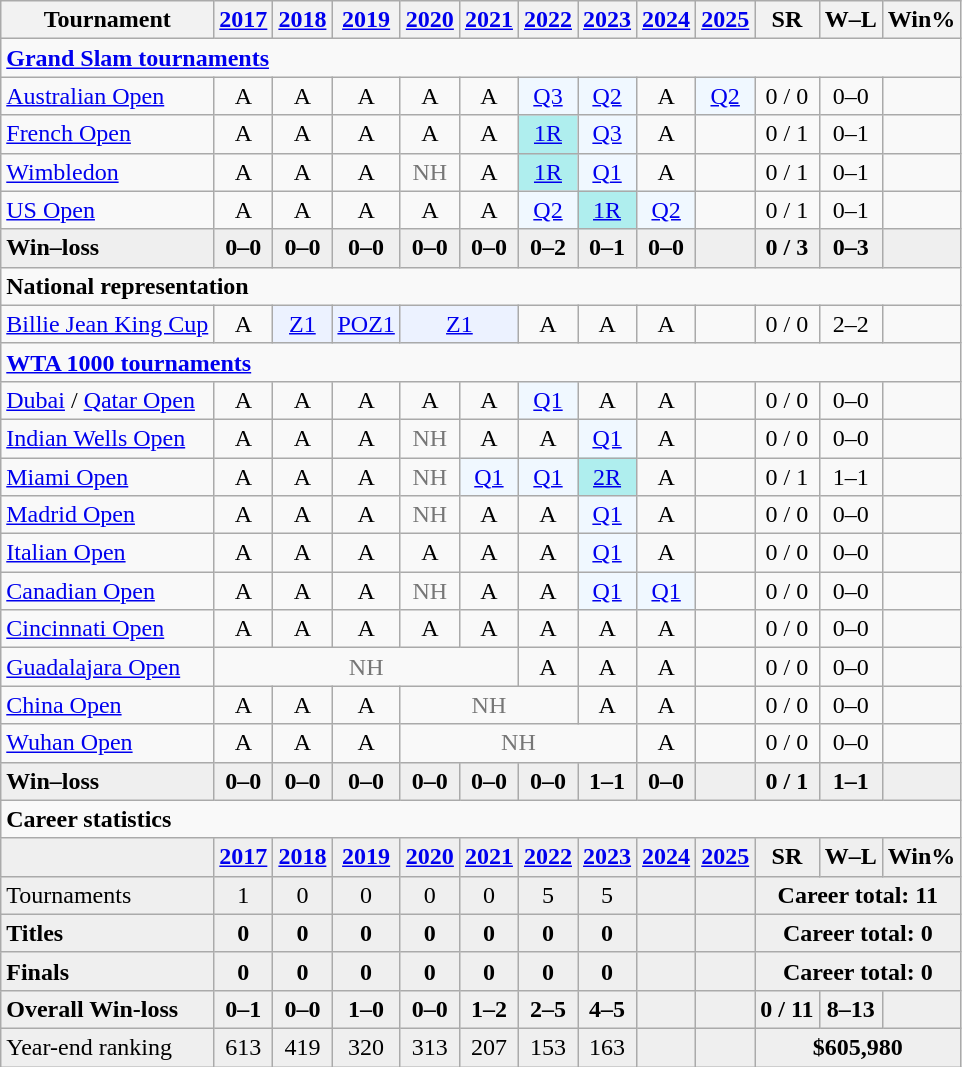<table class=wikitable style=text-align:center>
<tr>
<th>Tournament</th>
<th><a href='#'>2017</a></th>
<th><a href='#'>2018</a></th>
<th><a href='#'>2019</a></th>
<th><a href='#'>2020</a></th>
<th><a href='#'>2021</a></th>
<th><a href='#'>2022</a></th>
<th><a href='#'>2023</a></th>
<th><a href='#'>2024</a></th>
<th><a href='#'>2025</a></th>
<th>SR</th>
<th>W–L</th>
<th>Win%</th>
</tr>
<tr>
<td colspan=13 style=text-align:left><strong><a href='#'>Grand Slam tournaments</a></strong></td>
</tr>
<tr>
<td style=text-align:left><a href='#'>Australian Open</a></td>
<td>A</td>
<td>A</td>
<td>A</td>
<td>A</td>
<td>A</td>
<td style=background:#f0f8ff><a href='#'>Q3</a></td>
<td style=background:#f0f8ff><a href='#'>Q2</a></td>
<td>A</td>
<td style=background:#f0f8ff><a href='#'>Q2</a></td>
<td>0 / 0</td>
<td>0–0</td>
<td></td>
</tr>
<tr>
<td style=text-align:left><a href='#'>French Open</a></td>
<td>A</td>
<td>A</td>
<td>A</td>
<td>A</td>
<td>A</td>
<td style=background:#afeeee><a href='#'>1R</a></td>
<td style=background:#f0f8ff><a href='#'>Q3</a></td>
<td>A</td>
<td></td>
<td>0 / 1</td>
<td>0–1</td>
<td></td>
</tr>
<tr>
<td style=text-align:left><a href='#'>Wimbledon</a></td>
<td>A</td>
<td>A</td>
<td>A</td>
<td style=color:#767676>NH</td>
<td>A</td>
<td style=background:#afeeee><a href='#'>1R</a></td>
<td style=background:#f0f8ff><a href='#'>Q1</a></td>
<td>A</td>
<td></td>
<td>0 / 1</td>
<td>0–1</td>
<td></td>
</tr>
<tr>
<td style=text-align:left><a href='#'>US Open</a></td>
<td>A</td>
<td>A</td>
<td>A</td>
<td>A</td>
<td>A</td>
<td style=background:#f0f8ff><a href='#'>Q2</a></td>
<td style=background:#afeeee><a href='#'>1R</a></td>
<td style=background:#f0f8ff><a href='#'>Q2</a></td>
<td></td>
<td>0 / 1</td>
<td>0–1</td>
<td></td>
</tr>
<tr style=background:#efefef;font-weight:bold>
<td style=text-align:left>Win–loss</td>
<td>0–0</td>
<td>0–0</td>
<td>0–0</td>
<td>0–0</td>
<td>0–0</td>
<td>0–2</td>
<td>0–1</td>
<td>0–0</td>
<td></td>
<td>0 / 3</td>
<td>0–3</td>
<td></td>
</tr>
<tr>
<td colspan=13 style=text-align:left><strong>National representation</strong></td>
</tr>
<tr>
<td style=text-align:left><a href='#'>Billie Jean King Cup</a></td>
<td>A</td>
<td style=background:#ecf2ff><a href='#'>Z1</a></td>
<td style=background:#ecf2ff><a href='#'>POZ1</a></td>
<td colspan=2 style=background:#ecf2ff><a href='#'>Z1</a></td>
<td>A</td>
<td>A</td>
<td>A</td>
<td></td>
<td>0 / 0</td>
<td>2–2</td>
<td></td>
</tr>
<tr>
<td colspan=13 style=text-align:left><strong><a href='#'>WTA 1000 tournaments</a></strong></td>
</tr>
<tr>
<td style=text-align:left><a href='#'>Dubai</a> / <a href='#'>Qatar Open</a></td>
<td>A</td>
<td>A</td>
<td>A</td>
<td>A</td>
<td>A</td>
<td style=background:#f0f8ff><a href='#'>Q1</a></td>
<td>A</td>
<td>A</td>
<td></td>
<td>0 / 0</td>
<td>0–0</td>
<td></td>
</tr>
<tr>
<td style=text-align:left><a href='#'>Indian Wells Open</a></td>
<td>A</td>
<td>A</td>
<td>A</td>
<td style=color:#767676>NH</td>
<td>A</td>
<td>A</td>
<td style=background:#f0f8ff><a href='#'>Q1</a></td>
<td>A</td>
<td></td>
<td>0 / 0</td>
<td>0–0</td>
<td></td>
</tr>
<tr>
<td style=text-align:left><a href='#'>Miami Open</a></td>
<td>A</td>
<td>A</td>
<td>A</td>
<td style=color:#767676>NH</td>
<td style=background:#f0f8ff><a href='#'>Q1</a></td>
<td style=background:#f0f8ff><a href='#'>Q1</a></td>
<td style=background:#afeeee><a href='#'>2R</a></td>
<td>A</td>
<td></td>
<td>0 / 1</td>
<td>1–1</td>
<td></td>
</tr>
<tr>
<td style=text-align:left><a href='#'>Madrid Open</a></td>
<td>A</td>
<td>A</td>
<td>A</td>
<td style=color:#767676>NH</td>
<td>A</td>
<td>A</td>
<td style=background:#f0f8ff><a href='#'>Q1</a></td>
<td>A</td>
<td></td>
<td>0 / 0</td>
<td>0–0</td>
<td></td>
</tr>
<tr>
<td style=text-align:left><a href='#'>Italian Open</a></td>
<td>A</td>
<td>A</td>
<td>A</td>
<td>A</td>
<td>A</td>
<td>A</td>
<td style=background:#f0f8ff><a href='#'>Q1</a></td>
<td>A</td>
<td></td>
<td>0 / 0</td>
<td>0–0</td>
<td></td>
</tr>
<tr>
<td style=text-align:left><a href='#'>Canadian Open</a></td>
<td>A</td>
<td>A</td>
<td>A</td>
<td style=color:#767676>NH</td>
<td>A</td>
<td>A</td>
<td style=background:#f0f8ff><a href='#'>Q1</a></td>
<td style=background:#f0f8ff><a href='#'>Q1</a></td>
<td></td>
<td>0 / 0</td>
<td>0–0</td>
<td></td>
</tr>
<tr>
<td style=text-align:left><a href='#'>Cincinnati Open</a></td>
<td>A</td>
<td>A</td>
<td>A</td>
<td>A</td>
<td>A</td>
<td>A</td>
<td>A</td>
<td>A</td>
<td></td>
<td>0 / 0</td>
<td>0–0</td>
<td></td>
</tr>
<tr>
<td style=text-align:left><a href='#'>Guadalajara Open</a></td>
<td colspan=5 style=color:#767676>NH</td>
<td>A</td>
<td>A</td>
<td>A</td>
<td></td>
<td>0 / 0</td>
<td>0–0</td>
<td></td>
</tr>
<tr>
<td style=text-align:left><a href='#'>China Open</a></td>
<td>A</td>
<td>A</td>
<td>A</td>
<td colspan=3 style=color:#767676>NH</td>
<td>A</td>
<td>A</td>
<td></td>
<td>0 / 0</td>
<td>0–0</td>
<td></td>
</tr>
<tr>
<td style=text-align:left><a href='#'>Wuhan Open</a></td>
<td>A</td>
<td>A</td>
<td>A</td>
<td colspan=4 style=color:#767676>NH</td>
<td>A</td>
<td></td>
<td>0 / 0</td>
<td>0–0</td>
<td></td>
</tr>
<tr style=background:#efefef;font-weight:bold>
<td style=text-align:left>Win–loss</td>
<td>0–0</td>
<td>0–0</td>
<td>0–0</td>
<td>0–0</td>
<td>0–0</td>
<td>0–0</td>
<td>1–1</td>
<td>0–0</td>
<td></td>
<td>0 / 1</td>
<td>1–1</td>
<td></td>
</tr>
<tr>
<td colspan=13 style=text-align:left><strong>Career statistics</strong></td>
</tr>
<tr style=background:#efefef;font-weight:bold>
<td></td>
<td><a href='#'>2017</a></td>
<td><a href='#'>2018</a></td>
<td><a href='#'>2019</a></td>
<td><a href='#'>2020</a></td>
<td><a href='#'>2021</a></td>
<td><a href='#'>2022</a></td>
<td><a href='#'>2023</a></td>
<td><a href='#'>2024</a></td>
<td><a href='#'>2025</a></td>
<td>SR</td>
<td>W–L</td>
<td>Win%</td>
</tr>
<tr style=background:#efefef>
<td style=text-align:left>Tournaments</td>
<td>1</td>
<td>0</td>
<td>0</td>
<td>0</td>
<td>0</td>
<td>5</td>
<td>5</td>
<td></td>
<td></td>
<td colspan=3><strong>Career total: 11</strong></td>
</tr>
<tr style=background:#efefef;font-weight:bold>
<td style=text-align:left>Titles</td>
<td>0</td>
<td>0</td>
<td>0</td>
<td>0</td>
<td>0</td>
<td>0</td>
<td>0</td>
<td></td>
<td></td>
<td colspan=3>Career total: 0</td>
</tr>
<tr style=background:#efefef;font-weight:bold>
<td style=text-align:left>Finals</td>
<td>0</td>
<td>0</td>
<td>0</td>
<td>0</td>
<td>0</td>
<td>0</td>
<td>0</td>
<td></td>
<td></td>
<td colspan=3>Career total: 0</td>
</tr>
<tr style=background:#efefef;font-weight:bold>
<td style=text-align:left>Overall Win-loss</td>
<td>0–1</td>
<td>0–0</td>
<td>1–0</td>
<td>0–0</td>
<td>1–2</td>
<td>2–5</td>
<td>4–5</td>
<td></td>
<td></td>
<td>0 / 11</td>
<td>8–13</td>
<td></td>
</tr>
<tr style=background:#efefef>
<td style=text-align:left>Year-end ranking</td>
<td>613</td>
<td>419</td>
<td>320</td>
<td>313</td>
<td>207</td>
<td>153</td>
<td>163</td>
<td></td>
<td></td>
<td colspan=3><strong>$605,980</strong></td>
</tr>
</table>
